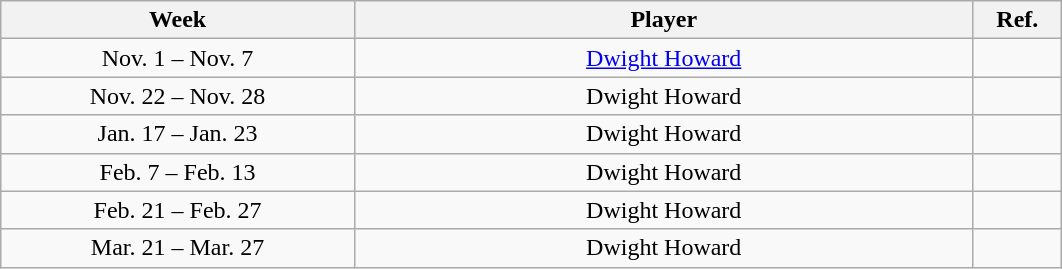<table class="wikitable sortable" border="1">
<tr>
<th width=20%>Week</th>
<th width=35%>Player</th>
<th width=5% class=unsortable>Ref.</th>
</tr>
<tr>
<td align="center">Nov. 1 – Nov. 7</td>
<td align="center"><a href='#'>Dwight Howard</a></td>
<td align="center"></td>
</tr>
<tr>
<td align="center">Nov. 22 – Nov. 28</td>
<td align="center">Dwight Howard</td>
<td align="center"></td>
</tr>
<tr>
<td align="center">Jan. 17 – Jan. 23</td>
<td align="center">Dwight Howard</td>
<td align="center"></td>
</tr>
<tr>
<td align="center">Feb. 7 – Feb. 13</td>
<td align="center">Dwight Howard</td>
<td align="center"></td>
</tr>
<tr>
<td align="center">Feb. 21 – Feb. 27</td>
<td align="center">Dwight Howard</td>
<td align="center"></td>
</tr>
<tr>
<td align="center">Mar. 21 – Mar. 27</td>
<td align="center">Dwight Howard</td>
<td align="center"></td>
</tr>
</table>
